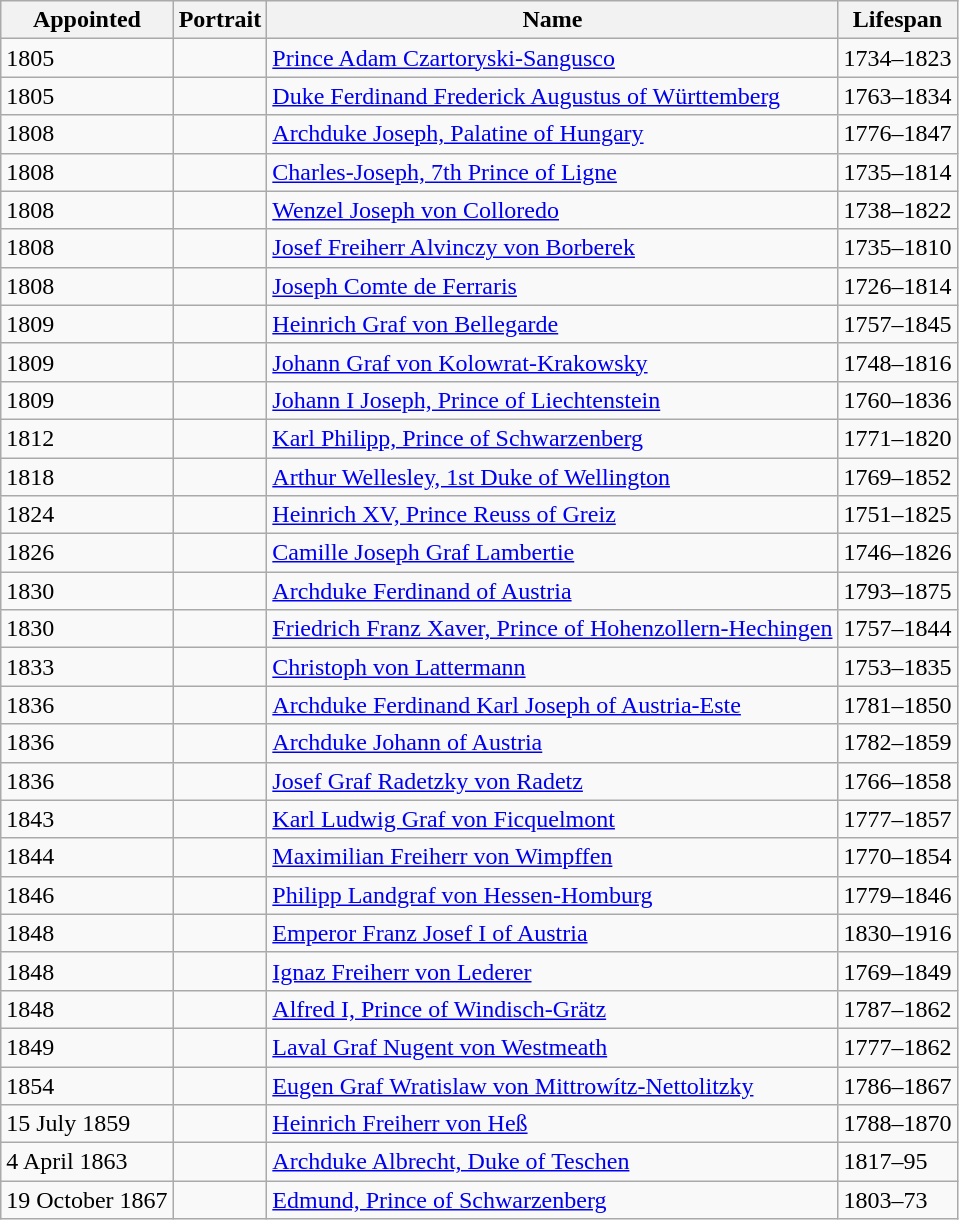<table class="wikitable sortable">
<tr>
<th>Appointed</th>
<th>Portrait</th>
<th>Name</th>
<th>Lifespan</th>
</tr>
<tr>
<td>1805</td>
<td></td>
<td><a href='#'>Prince Adam Czartoryski-Sangusco</a></td>
<td>1734–1823</td>
</tr>
<tr>
<td>1805</td>
<td></td>
<td><a href='#'>Duke Ferdinand Frederick Augustus of Württemberg</a></td>
<td>1763–1834</td>
</tr>
<tr>
<td>1808</td>
<td></td>
<td><a href='#'>Archduke Joseph, Palatine of Hungary</a></td>
<td>1776–1847</td>
</tr>
<tr>
<td>1808</td>
<td></td>
<td><a href='#'>Charles-Joseph, 7th Prince of Ligne</a></td>
<td>1735–1814</td>
</tr>
<tr>
<td>1808</td>
<td></td>
<td><a href='#'>Wenzel Joseph von Colloredo</a></td>
<td>1738–1822</td>
</tr>
<tr>
<td>1808</td>
<td></td>
<td><a href='#'>Josef Freiherr Alvinczy von Borberek</a></td>
<td>1735–1810</td>
</tr>
<tr>
<td>1808</td>
<td></td>
<td><a href='#'>Joseph Comte de Ferraris</a></td>
<td>1726–1814</td>
</tr>
<tr>
<td>1809</td>
<td></td>
<td><a href='#'>Heinrich Graf von Bellegarde</a></td>
<td>1757–1845</td>
</tr>
<tr>
<td>1809</td>
<td></td>
<td><a href='#'>Johann Graf von Kolowrat-Krakowsky</a></td>
<td>1748–1816</td>
</tr>
<tr>
<td>1809</td>
<td></td>
<td><a href='#'>Johann I Joseph, Prince of Liechtenstein</a></td>
<td>1760–1836</td>
</tr>
<tr>
<td>1812</td>
<td></td>
<td><a href='#'>Karl Philipp, Prince of Schwarzenberg</a></td>
<td>1771–1820</td>
</tr>
<tr>
<td>1818</td>
<td></td>
<td> <a href='#'>Arthur Wellesley, 1st Duke of Wellington</a></td>
<td>1769–1852</td>
</tr>
<tr>
<td>1824</td>
<td></td>
<td><a href='#'>Heinrich XV, Prince Reuss of Greiz</a></td>
<td>1751–1825</td>
</tr>
<tr>
<td>1826</td>
<td></td>
<td><a href='#'>Camille Joseph Graf Lambertie</a></td>
<td>1746–1826</td>
</tr>
<tr>
<td>1830</td>
<td></td>
<td><a href='#'>Archduke Ferdinand of Austria</a></td>
<td>1793–1875</td>
</tr>
<tr>
<td>1830</td>
<td></td>
<td><a href='#'>Friedrich Franz Xaver, Prince of Hohenzollern-Hechingen</a></td>
<td>1757–1844</td>
</tr>
<tr>
<td>1833</td>
<td></td>
<td><a href='#'>Christoph von Lattermann</a></td>
<td>1753–1835</td>
</tr>
<tr>
<td>1836</td>
<td></td>
<td><a href='#'>Archduke Ferdinand Karl Joseph of Austria-Este</a></td>
<td>1781–1850</td>
</tr>
<tr>
<td>1836</td>
<td></td>
<td><a href='#'>Archduke Johann of Austria</a></td>
<td>1782–1859</td>
</tr>
<tr>
<td>1836</td>
<td></td>
<td><a href='#'>Josef Graf Radetzky von Radetz</a></td>
<td>1766–1858</td>
</tr>
<tr>
<td>1843</td>
<td></td>
<td><a href='#'>Karl Ludwig Graf von Ficquelmont</a></td>
<td>1777–1857</td>
</tr>
<tr>
<td>1844</td>
<td></td>
<td><a href='#'>Maximilian Freiherr von Wimpffen</a></td>
<td>1770–1854</td>
</tr>
<tr>
<td>1846</td>
<td></td>
<td><a href='#'>Philipp Landgraf von Hessen-Homburg</a></td>
<td>1779–1846</td>
</tr>
<tr>
<td>1848</td>
<td></td>
<td><a href='#'>Emperor Franz Josef I of Austria</a></td>
<td>1830–1916</td>
</tr>
<tr>
<td>1848</td>
<td></td>
<td><a href='#'>Ignaz Freiherr von Lederer</a></td>
<td>1769–1849</td>
</tr>
<tr>
<td>1848</td>
<td></td>
<td><a href='#'>Alfred I, Prince of Windisch-Grätz</a></td>
<td>1787–1862</td>
</tr>
<tr>
<td>1849</td>
<td></td>
<td><a href='#'>Laval Graf Nugent von Westmeath</a></td>
<td>1777–1862</td>
</tr>
<tr>
<td>1854</td>
<td></td>
<td><a href='#'>Eugen Graf Wratislaw von Mittrowítz-Nettolitzky</a></td>
<td>1786–1867</td>
</tr>
<tr>
<td>15 July 1859</td>
<td></td>
<td><a href='#'>Heinrich Freiherr von Heß</a></td>
<td>1788–1870</td>
</tr>
<tr>
<td>4 April 1863</td>
<td></td>
<td><a href='#'>Archduke Albrecht, Duke of Teschen</a></td>
<td>1817–95</td>
</tr>
<tr>
<td>19 October 1867</td>
<td></td>
<td><a href='#'>Edmund, Prince of Schwarzenberg</a></td>
<td>1803–73</td>
</tr>
</table>
